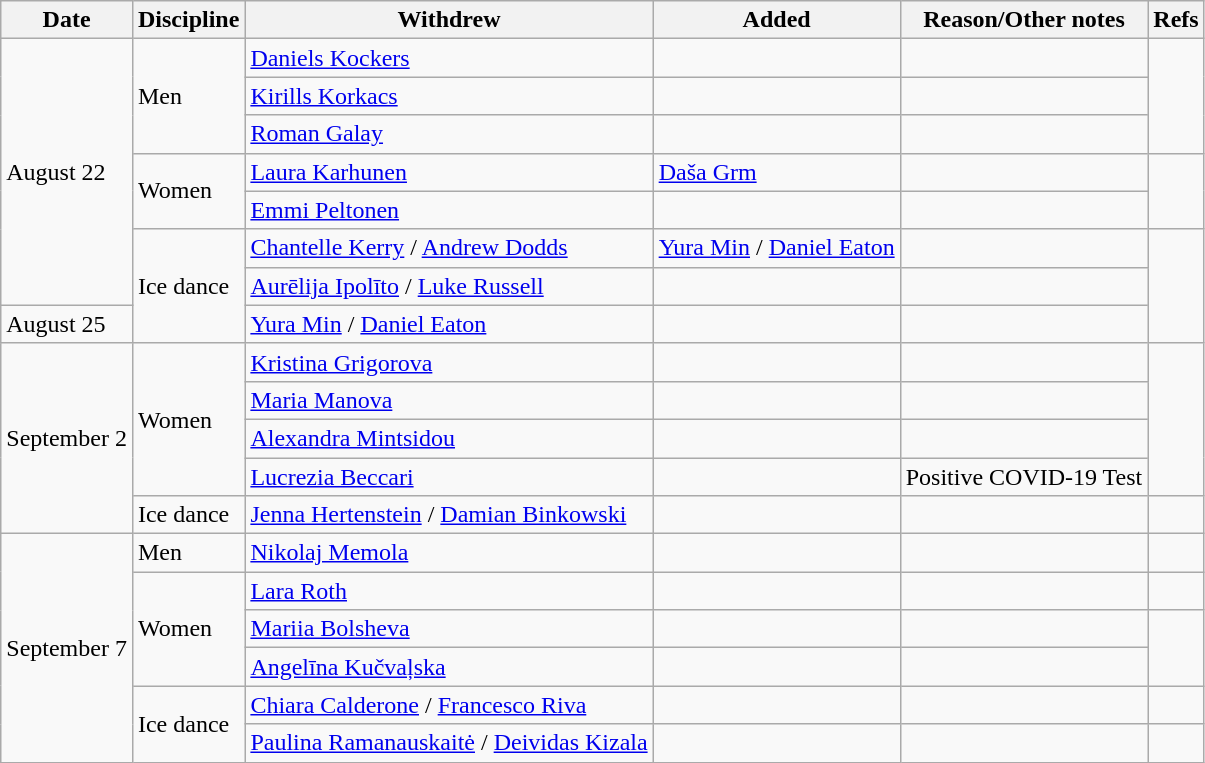<table class="wikitable sortable">
<tr>
<th>Date</th>
<th>Discipline</th>
<th>Withdrew</th>
<th>Added</th>
<th>Reason/Other notes</th>
<th>Refs</th>
</tr>
<tr>
<td rowspan=7>August 22</td>
<td rowspan=3>Men</td>
<td> <a href='#'>Daniels Kockers</a></td>
<td></td>
<td></td>
<td rowspan=3></td>
</tr>
<tr>
<td> <a href='#'>Kirills Korkacs</a></td>
<td></td>
<td></td>
</tr>
<tr>
<td> <a href='#'>Roman Galay</a></td>
<td></td>
<td></td>
</tr>
<tr>
<td rowspan=2>Women</td>
<td> <a href='#'>Laura Karhunen</a></td>
<td> <a href='#'>Daša Grm</a></td>
<td></td>
<td rowspan=2></td>
</tr>
<tr>
<td> <a href='#'>Emmi Peltonen</a></td>
<td></td>
<td></td>
</tr>
<tr>
<td rowspan=3>Ice dance</td>
<td> <a href='#'>Chantelle Kerry</a> / <a href='#'>Andrew Dodds</a></td>
<td> <a href='#'>Yura Min</a> / <a href='#'>Daniel Eaton</a></td>
<td></td>
<td rowspan=3></td>
</tr>
<tr>
<td> <a href='#'>Aurēlija Ipolīto</a> / <a href='#'>Luke Russell</a></td>
<td></td>
<td></td>
</tr>
<tr>
<td>August 25</td>
<td> <a href='#'>Yura Min</a> / <a href='#'>Daniel Eaton</a></td>
<td></td>
</tr>
<tr>
<td rowspan=5>September 2</td>
<td rowspan=4>Women</td>
<td> <a href='#'>Kristina Grigorova</a></td>
<td></td>
<td></td>
<td rowspan=4></td>
</tr>
<tr>
<td> <a href='#'>Maria Manova</a></td>
<td></td>
<td></td>
</tr>
<tr>
<td> <a href='#'>Alexandra Mintsidou</a></td>
<td></td>
<td></td>
</tr>
<tr>
<td> <a href='#'>Lucrezia Beccari</a></td>
<td></td>
<td>Positive COVID-19 Test</td>
</tr>
<tr>
<td>Ice dance</td>
<td> <a href='#'>Jenna Hertenstein</a> / <a href='#'>Damian Binkowski</a></td>
<td></td>
<td></td>
<td></td>
</tr>
<tr>
<td rowspan=6>September 7</td>
<td>Men</td>
<td> <a href='#'>Nikolaj Memola</a></td>
<td></td>
<td></td>
<td></td>
</tr>
<tr>
<td rowspan=3>Women</td>
<td> <a href='#'>Lara Roth</a></td>
<td></td>
<td></td>
<td></td>
</tr>
<tr>
<td> <a href='#'>Mariia Bolsheva</a></td>
<td></td>
<td></td>
<td rowspan=2></td>
</tr>
<tr>
<td> <a href='#'>Angelīna Kučvaļska</a></td>
<td></td>
<td></td>
</tr>
<tr>
<td rowspan=2>Ice dance</td>
<td> <a href='#'>Chiara Calderone</a> / <a href='#'>Francesco Riva</a></td>
<td></td>
<td></td>
<td></td>
</tr>
<tr>
<td> <a href='#'>Paulina Ramanauskaitė</a> / <a href='#'>Deividas Kizala</a></td>
<td></td>
<td></td>
<td></td>
</tr>
</table>
